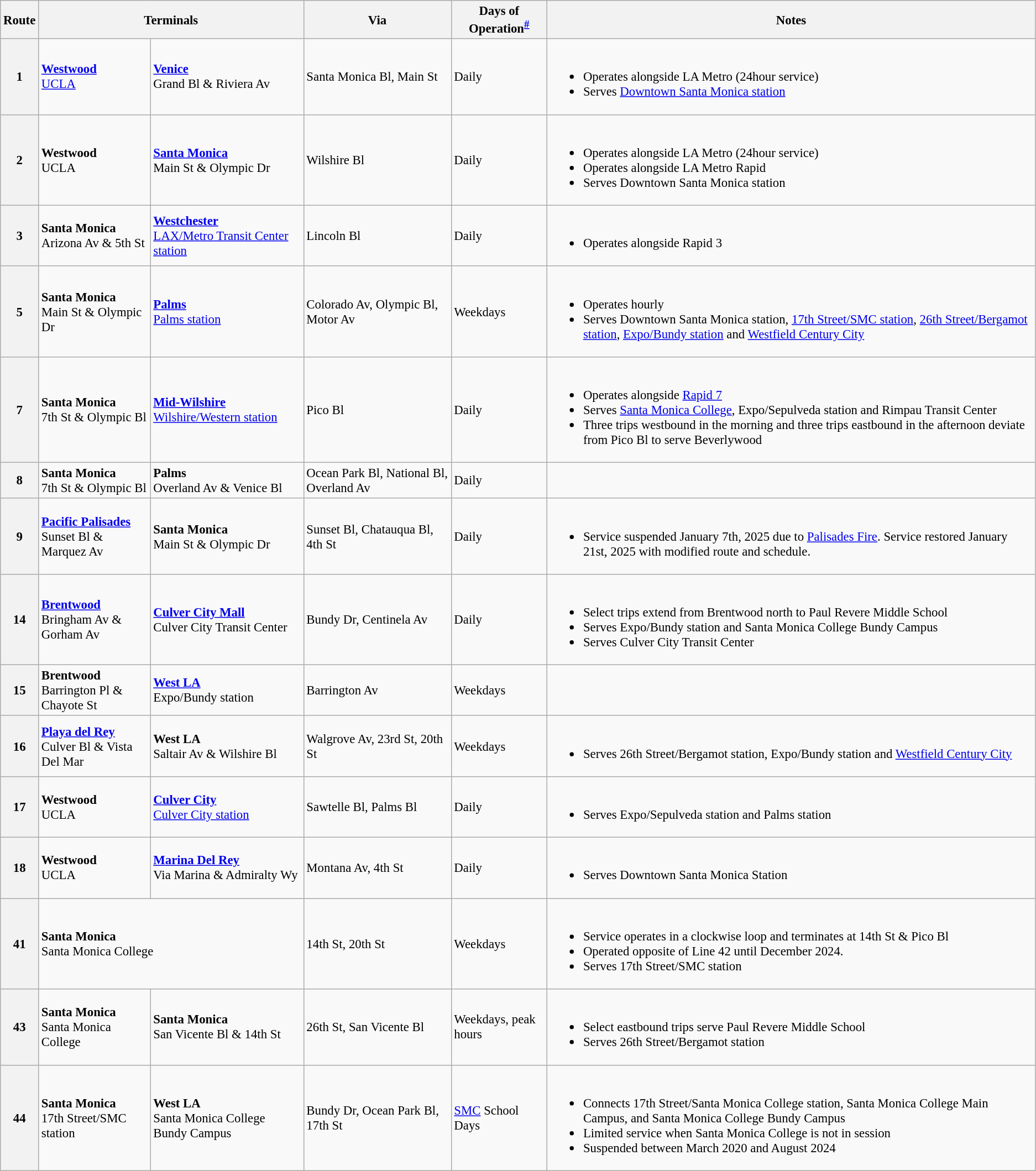<table class="wikitable sortable" style="font-size: 95%;" |>
<tr>
<th>Route</th>
<th colspan="2">Terminals</th>
<th>Via</th>
<th>Days of Operation<sup><a href='#'>#</a></sup></th>
<th>Notes</th>
</tr>
<tr>
<th>1</th>
<td><strong><a href='#'>Westwood</a></strong><br><a href='#'>UCLA</a></td>
<td><strong><a href='#'>Venice</a></strong><br>Grand Bl & Riviera Av</td>
<td>Santa Monica Bl, Main St</td>
<td>Daily</td>
<td><br><ul><li>Operates alongside LA Metro  (24hour service)</li><li>Serves <a href='#'>Downtown Santa Monica station</a></li></ul></td>
</tr>
<tr>
<th>2</th>
<td><strong>Westwood</strong><br>UCLA</td>
<td><strong><a href='#'>Santa Monica</a></strong> <br>Main St & Olympic Dr</td>
<td>Wilshire Bl</td>
<td>Daily</td>
<td><br><ul><li>Operates alongside LA Metro  (24hour service)</li><li>Operates alongside LA Metro Rapid </li><li>Serves Downtown Santa Monica station</li></ul></td>
</tr>
<tr>
<th>3</th>
<td><strong>Santa Monica</strong><br>Arizona Av & 5th St</td>
<td><strong><a href='#'>Westchester</a></strong><br><a href='#'>LAX/Metro Transit Center station</a></td>
<td>Lincoln Bl</td>
<td>Daily</td>
<td><br><ul><li>Operates alongside Rapid 3</li></ul></td>
</tr>
<tr>
<th>5</th>
<td><strong>Santa Monica</strong><br>Main St & Olympic Dr</td>
<td><strong><a href='#'>Palms</a></strong><br><a href='#'>Palms station</a></td>
<td>Colorado Av, Olympic Bl, Motor Av</td>
<td>Weekdays</td>
<td><br><ul><li>Operates hourly</li><li>Serves Downtown Santa Monica station, <a href='#'>17th Street/SMC station</a>, <a href='#'>26th Street/Bergamot station</a>, <a href='#'>Expo/Bundy station</a> and <a href='#'>Westfield Century City</a></li></ul></td>
</tr>
<tr>
<th>7</th>
<td><strong>Santa Monica</strong><br>7th St & Olympic Bl</td>
<td><strong><a href='#'>Mid-Wilshire</a></strong><br><a href='#'>Wilshire/Western station</a></td>
<td>Pico Bl</td>
<td>Daily</td>
<td><br><ul><li>Operates alongside <a href='#'>Rapid 7</a></li><li>Serves <a href='#'>Santa Monica College</a>, Expo/Sepulveda station and Rimpau Transit Center</li><li>Three trips westbound in the morning and three trips eastbound in the afternoon deviate from Pico Bl to serve Beverlywood</li></ul></td>
</tr>
<tr>
<th>8</th>
<td><strong>Santa Monica</strong><br>7th St & Olympic Bl</td>
<td><strong>Palms</strong><br>Overland Av & Venice Bl</td>
<td>Ocean Park Bl, National Bl, Overland Av</td>
<td>Daily</td>
<td></td>
</tr>
<tr>
<th>9</th>
<td><strong><a href='#'>Pacific Palisades</a></strong><br>Sunset Bl & Marquez Av</td>
<td><strong>Santa Monica</strong><br>Main St & Olympic Dr</td>
<td>Sunset Bl, Chatauqua Bl, 4th St</td>
<td>Daily</td>
<td><br><ul><li>Service suspended January 7th, 2025 due to <a href='#'>Palisades Fire</a>. Service restored January 21st, 2025 with modified route and schedule.</li></ul></td>
</tr>
<tr>
<th>14</th>
<td><strong><a href='#'>Brentwood</a></strong><br>Bringham Av & Gorham Av</td>
<td><strong><a href='#'>Culver City Mall</a></strong><br>Culver City Transit Center</td>
<td>Bundy Dr, Centinela Av</td>
<td>Daily</td>
<td><br><ul><li>Select trips extend from Brentwood north to Paul Revere Middle School</li><li>Serves Expo/Bundy station and Santa Monica College Bundy Campus</li><li>Serves Culver City Transit Center</li></ul></td>
</tr>
<tr>
<th>15</th>
<td><strong>Brentwood</strong><br>Barrington Pl & Chayote St</td>
<td><strong><a href='#'>West LA</a></strong><br>Expo/Bundy station<br></td>
<td>Barrington Av</td>
<td>Weekdays</td>
<td></td>
</tr>
<tr>
<th>16</th>
<td><strong><a href='#'>Playa del Rey</a></strong><br>Culver Bl & Vista Del Mar</td>
<td><strong>West LA</strong><br>Saltair Av & Wilshire Bl</td>
<td>Walgrove Av, 23rd St, 20th St</td>
<td>Weekdays</td>
<td><br><ul><li>Serves 26th Street/Bergamot station, Expo/Bundy station and <a href='#'>Westfield Century City</a></li></ul></td>
</tr>
<tr>
<th>17</th>
<td><strong>Westwood</strong><br>UCLA<br></td>
<td><strong><a href='#'>Culver City</a></strong><br><a href='#'>Culver City station</a></td>
<td>Sawtelle Bl, Palms Bl</td>
<td>Daily</td>
<td><br><ul><li>Serves Expo/Sepulveda station and Palms station</li></ul></td>
</tr>
<tr>
<th>18</th>
<td><strong>Westwood</strong><br>UCLA<br></td>
<td><strong><a href='#'>Marina Del Rey</a></strong><br>Via Marina & Admiralty Wy</td>
<td>Montana Av, 4th St</td>
<td>Daily</td>
<td><br><ul><li>Serves Downtown Santa Monica Station</li></ul></td>
</tr>
<tr>
<th>41</th>
<td colspan="2"><strong>Santa Monica</strong><br>Santa Monica College</td>
<td>14th St, 20th St</td>
<td>Weekdays</td>
<td><br><ul><li>Service operates in a clockwise loop and terminates at 14th St & Pico Bl</li><li>Operated opposite of Line 42 until December 2024.</li><li>Serves 17th Street/SMC station</li></ul></td>
</tr>
<tr>
<th>43</th>
<td><strong>Santa Monica</strong><br>Santa Monica College</td>
<td><strong>Santa Monica</strong><br>San Vicente Bl & 14th St</td>
<td>26th St, San Vicente Bl</td>
<td>Weekdays, peak hours</td>
<td><br><ul><li>Select eastbound trips serve Paul Revere Middle School</li><li>Serves 26th Street/Bergamot station</li></ul></td>
</tr>
<tr>
<th>44</th>
<td><strong>Santa Monica</strong><br>17th Street/SMC station</td>
<td><strong>West LA</strong><br>Santa Monica College Bundy Campus</td>
<td>Bundy Dr, Ocean Park Bl, 17th St</td>
<td><a href='#'>SMC</a> School Days</td>
<td><br><ul><li>Connects 17th Street/Santa Monica College station, Santa Monica College Main Campus, and Santa Monica College Bundy Campus</li><li>Limited service when Santa Monica College is not in session</li><li>Suspended between March 2020 and August 2024</li></ul></td>
</tr>
</table>
